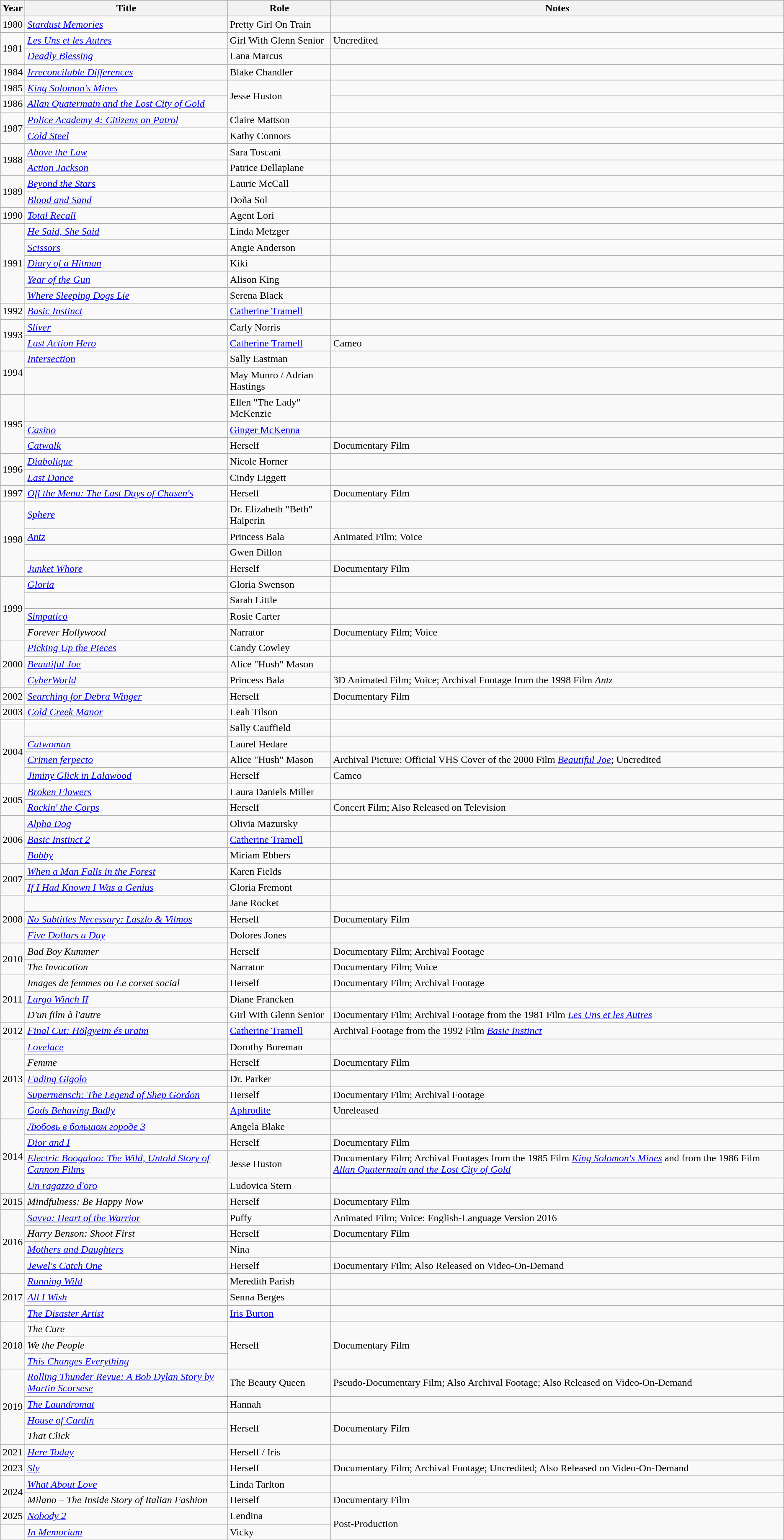<table class="wikitable sortable unsortable">
<tr>
<th scope="col">Year</th>
<th scope="col">Title</th>
<th scope="col">Role</th>
<th class="unsortable" scope="col">Notes</th>
</tr>
<tr>
<td>1980</td>
<td><em><a href='#'>Stardust Memories</a></em></td>
<td>Pretty Girl On Train</td>
<td></td>
</tr>
<tr>
<td rowspan="2">1981</td>
<td><em><a href='#'>Les Uns et les Autres</a></em></td>
<td>Girl With Glenn Senior</td>
<td>Uncredited</td>
</tr>
<tr>
<td><em><a href='#'>Deadly Blessing</a></em></td>
<td>Lana Marcus</td>
<td></td>
</tr>
<tr>
<td>1984</td>
<td><em><a href='#'>Irreconcilable Differences</a></em></td>
<td>Blake Chandler</td>
<td></td>
</tr>
<tr>
<td>1985</td>
<td><em><a href='#'>King Solomon's Mines</a></em></td>
<td rowspan="2">Jesse Huston</td>
<td></td>
</tr>
<tr>
<td>1986</td>
<td><em><a href='#'>Allan Quatermain and the Lost City of Gold</a></em></td>
<td></td>
</tr>
<tr>
<td rowspan="2">1987</td>
<td><em><a href='#'>Police Academy 4: Citizens on Patrol</a></em></td>
<td>Claire Mattson</td>
<td></td>
</tr>
<tr>
<td><em><a href='#'>Cold Steel</a></em></td>
<td>Kathy Connors</td>
<td></td>
</tr>
<tr>
<td rowspan="2">1988</td>
<td><em><a href='#'>Above the Law</a></em></td>
<td>Sara Toscani</td>
<td></td>
</tr>
<tr>
<td><em><a href='#'>Action Jackson</a></em></td>
<td>Patrice Dellaplane</td>
<td></td>
</tr>
<tr>
<td rowspan="2">1989</td>
<td><em><a href='#'>Beyond the Stars</a></em></td>
<td>Laurie McCall</td>
<td></td>
</tr>
<tr>
<td><em><a href='#'>Blood and Sand</a></em></td>
<td>Doña Sol</td>
<td></td>
</tr>
<tr>
<td>1990</td>
<td><em><a href='#'>Total Recall</a></em></td>
<td>Agent Lori</td>
<td></td>
</tr>
<tr>
<td rowspan="5">1991</td>
<td><em><a href='#'>He Said, She Said</a></em></td>
<td>Linda Metzger</td>
<td></td>
</tr>
<tr>
<td><em><a href='#'>Scissors</a></em></td>
<td>Angie Anderson</td>
<td></td>
</tr>
<tr>
<td><em><a href='#'>Diary of a Hitman</a></em></td>
<td>Kiki</td>
<td></td>
</tr>
<tr>
<td><em><a href='#'>Year of the Gun</a></em></td>
<td>Alison King</td>
<td></td>
</tr>
<tr>
<td><em><a href='#'>Where Sleeping Dogs Lie</a></em></td>
<td>Serena Black</td>
<td></td>
</tr>
<tr>
<td>1992</td>
<td><em><a href='#'>Basic Instinct</a></em></td>
<td><a href='#'>Catherine Tramell</a></td>
<td></td>
</tr>
<tr>
<td rowspan="2">1993</td>
<td><em><a href='#'>Sliver</a></em></td>
<td>Carly Norris</td>
<td></td>
</tr>
<tr>
<td><em><a href='#'>Last Action Hero</a></em></td>
<td><a href='#'>Catherine Tramell</a></td>
<td>Cameo</td>
</tr>
<tr>
<td rowspan="2">1994</td>
<td><em><a href='#'>Intersection</a></em></td>
<td>Sally Eastman</td>
<td></td>
</tr>
<tr>
<td><em></em></td>
<td>May Munro / Adrian Hastings</td>
<td></td>
</tr>
<tr>
<td rowspan="3">1995</td>
<td><em></em></td>
<td>Ellen "The Lady" McKenzie</td>
<td></td>
</tr>
<tr>
<td><em><a href='#'>Casino</a></em></td>
<td><a href='#'>Ginger McKenna</a></td>
<td></td>
</tr>
<tr>
<td><em><a href='#'>Catwalk</a></em></td>
<td>Herself</td>
<td>Documentary Film</td>
</tr>
<tr>
<td rowspan="2">1996</td>
<td><em><a href='#'>Diabolique</a></em></td>
<td>Nicole Horner</td>
<td></td>
</tr>
<tr>
<td><em><a href='#'>Last Dance</a></em></td>
<td>Cindy Liggett</td>
<td></td>
</tr>
<tr>
<td>1997</td>
<td><em><a href='#'>Off the Menu: The Last Days of Chasen's</a></em></td>
<td>Herself</td>
<td>Documentary Film</td>
</tr>
<tr>
<td rowspan="4">1998</td>
<td><em><a href='#'>Sphere</a></em></td>
<td>Dr. Elizabeth "Beth" Halperin</td>
<td></td>
</tr>
<tr>
<td><em><a href='#'>Antz</a></em></td>
<td>Princess Bala</td>
<td>Animated Film; Voice</td>
</tr>
<tr>
<td><em></em></td>
<td>Gwen Dillon</td>
<td></td>
</tr>
<tr>
<td><em><a href='#'>Junket Whore</a></em></td>
<td>Herself</td>
<td>Documentary Film</td>
</tr>
<tr>
<td rowspan="4">1999</td>
<td><em><a href='#'>Gloria</a></em></td>
<td>Gloria Swenson</td>
<td></td>
</tr>
<tr>
<td><em></em></td>
<td>Sarah Little</td>
<td></td>
</tr>
<tr>
<td><em><a href='#'>Simpatico</a></em></td>
<td>Rosie Carter</td>
<td></td>
</tr>
<tr>
<td><em>Forever Hollywood</em></td>
<td>Narrator</td>
<td>Documentary Film; Voice</td>
</tr>
<tr>
<td rowspan="3">2000</td>
<td><em><a href='#'>Picking Up the Pieces</a></em></td>
<td>Candy Cowley</td>
<td></td>
</tr>
<tr>
<td><em><a href='#'>Beautiful Joe</a></em></td>
<td>Alice "Hush" Mason</td>
<td></td>
</tr>
<tr>
<td><em><a href='#'>CyberWorld</a></em></td>
<td>Princess Bala</td>
<td>3D Animated Film; Voice; Archival Footage from the 1998 Film <em>Antz</em></td>
</tr>
<tr>
<td>2002</td>
<td><em><a href='#'>Searching for Debra Winger</a></em></td>
<td>Herself</td>
<td>Documentary Film</td>
</tr>
<tr>
<td>2003</td>
<td><em><a href='#'>Cold Creek Manor</a></em></td>
<td>Leah Tilson</td>
<td></td>
</tr>
<tr>
<td rowspan="4">2004</td>
<td><em></em></td>
<td>Sally Cauffield</td>
<td></td>
</tr>
<tr>
<td><em><a href='#'>Catwoman</a></em></td>
<td>Laurel Hedare</td>
<td></td>
</tr>
<tr>
<td><em><a href='#'>Crimen ferpecto</a></em></td>
<td>Alice "Hush" Mason</td>
<td>Archival Picture: Official VHS Cover of the 2000 Film <em><a href='#'>Beautiful Joe</a></em>; Uncredited</td>
</tr>
<tr>
<td><em><a href='#'>Jiminy Glick in Lalawood</a></em></td>
<td>Herself</td>
<td>Cameo</td>
</tr>
<tr>
<td rowspan="2">2005</td>
<td><em><a href='#'>Broken Flowers</a></em></td>
<td>Laura Daniels Miller</td>
<td></td>
</tr>
<tr>
<td><em><a href='#'>Rockin' the Corps</a></em></td>
<td>Herself</td>
<td>Concert Film; Also Released on Television</td>
</tr>
<tr>
<td rowspan="3">2006</td>
<td><em><a href='#'>Alpha Dog</a></em></td>
<td>Olivia Mazursky</td>
<td></td>
</tr>
<tr>
<td><em><a href='#'>Basic Instinct 2</a></em></td>
<td><a href='#'>Catherine Tramell</a></td>
<td></td>
</tr>
<tr>
<td><em><a href='#'>Bobby</a></em></td>
<td>Miriam Ebbers</td>
<td></td>
</tr>
<tr>
<td rowspan="2">2007</td>
<td><em><a href='#'>When a Man Falls in the Forest</a></em></td>
<td>Karen Fields</td>
<td></td>
</tr>
<tr>
<td><em><a href='#'>If I Had Known I Was a Genius</a></em></td>
<td>Gloria Fremont</td>
<td></td>
</tr>
<tr>
<td rowspan="3">2008</td>
<td><em></em></td>
<td>Jane Rocket</td>
<td></td>
</tr>
<tr>
<td><em><a href='#'>No Subtitles Necessary: Laszlo & Vilmos</a></em></td>
<td>Herself</td>
<td>Documentary Film</td>
</tr>
<tr>
<td><em><a href='#'>Five Dollars a Day</a></em></td>
<td>Dolores Jones</td>
<td></td>
</tr>
<tr>
<td rowspan="2">2010</td>
<td><em>Bad Boy Kummer</em></td>
<td>Herself</td>
<td>Documentary Film; Archival Footage</td>
</tr>
<tr>
<td><em>The Invocation</em></td>
<td>Narrator</td>
<td>Documentary Film; Voice</td>
</tr>
<tr>
<td rowspan="3">2011</td>
<td><em>Images de femmes ou Le corset social</em></td>
<td>Herself</td>
<td>Documentary Film; Archival Footage</td>
</tr>
<tr>
<td><em><a href='#'>Largo Winch II</a></em></td>
<td>Diane Francken</td>
<td></td>
</tr>
<tr>
<td><em>D'un film à l'autre</em></td>
<td>Girl With Glenn Senior</td>
<td>Documentary Film; Archival Footage from the 1981 Film <em><a href='#'>Les Uns et les Autres</a></em></td>
</tr>
<tr>
<td>2012</td>
<td><em><a href='#'>Final Cut: Hölgyeim és uraim</a></em></td>
<td><a href='#'>Catherine Tramell</a></td>
<td>Archival Footage from the 1992 Film <em><a href='#'>Basic Instinct</a></em></td>
</tr>
<tr>
<td rowspan="5">2013</td>
<td><em><a href='#'>Lovelace</a></em></td>
<td>Dorothy Boreman</td>
<td></td>
</tr>
<tr>
<td><em>Femme</em></td>
<td>Herself</td>
<td>Documentary Film</td>
</tr>
<tr>
<td><em><a href='#'>Fading Gigolo</a></em></td>
<td>Dr. Parker</td>
<td></td>
</tr>
<tr>
<td><em><a href='#'>Supermensch: The Legend of Shep Gordon</a></em></td>
<td>Herself</td>
<td>Documentary Film; Archival Footage</td>
</tr>
<tr>
<td><em><a href='#'>Gods Behaving Badly</a></em></td>
<td><a href='#'>Aphrodite</a></td>
<td>Unreleased</td>
</tr>
<tr>
<td rowspan="4">2014</td>
<td><em><a href='#'>Любовь в большом городе 3</a></em></td>
<td>Angela Blake</td>
<td></td>
</tr>
<tr>
<td><em><a href='#'>Dior and I</a></em></td>
<td>Herself</td>
<td>Documentary Film</td>
</tr>
<tr>
<td><em><a href='#'>Electric Boogaloo: The Wild, Untold Story of Cannon Films</a></em></td>
<td>Jesse Huston</td>
<td>Documentary Film; Archival Footages from the 1985 Film <em><a href='#'>King Solomon's Mines</a></em> and from the 1986 Film <em><a href='#'>Allan Quatermain and the Lost City of Gold</a></em></td>
</tr>
<tr>
<td><em><a href='#'>Un ragazzo d'oro</a></em></td>
<td>Ludovica Stern</td>
<td></td>
</tr>
<tr>
<td>2015</td>
<td><em>Mindfulness: Be Happy Now</em></td>
<td>Herself</td>
<td>Documentary Film</td>
</tr>
<tr>
<td rowspan="4">2016</td>
<td><em><a href='#'>Savva: Heart of the Warrior</a></em></td>
<td>Puffy</td>
<td>Animated Film; Voice: English-Language Version 2016</td>
</tr>
<tr>
<td><em>Harry Benson: Shoot First</em></td>
<td>Herself</td>
<td>Documentary Film</td>
</tr>
<tr>
<td><em><a href='#'>Mothers and Daughters</a></em></td>
<td>Nina</td>
<td></td>
</tr>
<tr>
<td><em><a href='#'>Jewel's Catch One</a></em></td>
<td>Herself</td>
<td>Documentary Film; Also Released on Video-On-Demand</td>
</tr>
<tr>
<td rowspan="3">2017</td>
<td><em><a href='#'>Running Wild</a></em></td>
<td>Meredith Parish</td>
<td></td>
</tr>
<tr>
<td><em><a href='#'>All I Wish</a></em></td>
<td>Senna Berges</td>
<td></td>
</tr>
<tr>
<td><em><a href='#'>The Disaster Artist</a></em></td>
<td><a href='#'>Iris Burton</a></td>
<td></td>
</tr>
<tr>
<td rowspan="3">2018</td>
<td><em>The Cure</em></td>
<td rowspan="3">Herself</td>
<td rowspan="3">Documentary Film</td>
</tr>
<tr>
<td><em>We the People</em></td>
</tr>
<tr>
<td><em><a href='#'>This Changes Everything</a></em></td>
</tr>
<tr>
<td rowspan="4">2019</td>
<td><em><a href='#'>Rolling Thunder Revue: A Bob Dylan Story by Martin Scorsese</a></em></td>
<td>The Beauty Queen</td>
<td>Pseudo-Documentary Film; Also Archival Footage; Also Released on Video-On-Demand</td>
</tr>
<tr>
<td><em><a href='#'>The Laundromat</a></em></td>
<td>Hannah</td>
<td></td>
</tr>
<tr>
<td><em><a href='#'>House of Cardin</a></em></td>
<td rowspan="2">Herself</td>
<td rowspan="2">Documentary Film</td>
</tr>
<tr>
<td><em>That Click</em></td>
</tr>
<tr>
<td>2021</td>
<td><em><a href='#'>Here Today</a></em></td>
<td>Herself / Iris</td>
<td></td>
</tr>
<tr>
<td>2023</td>
<td><em><a href='#'>Sly</a></em></td>
<td>Herself</td>
<td>Documentary Film; Archival Footage; Uncredited; Also Released on Video-On-Demand</td>
</tr>
<tr>
<td rowspan="2">2024</td>
<td><em><a href='#'>What About Love</a></em></td>
<td>Linda Tarlton</td>
<td></td>
</tr>
<tr>
<td><em>Milano – The Inside Story of Italian Fashion</em></td>
<td>Herself</td>
<td>Documentary Film</td>
</tr>
<tr>
<td>2025</td>
<td><em><a href='#'>Nobody 2</a></em></td>
<td>Lendina</td>
<td rowspan="2">Post-Production</td>
</tr>
<tr>
<td></td>
<td><em><a href='#'>In Memoriam</a></em></td>
<td>Vicky</td>
</tr>
<tr>
</tr>
</table>
